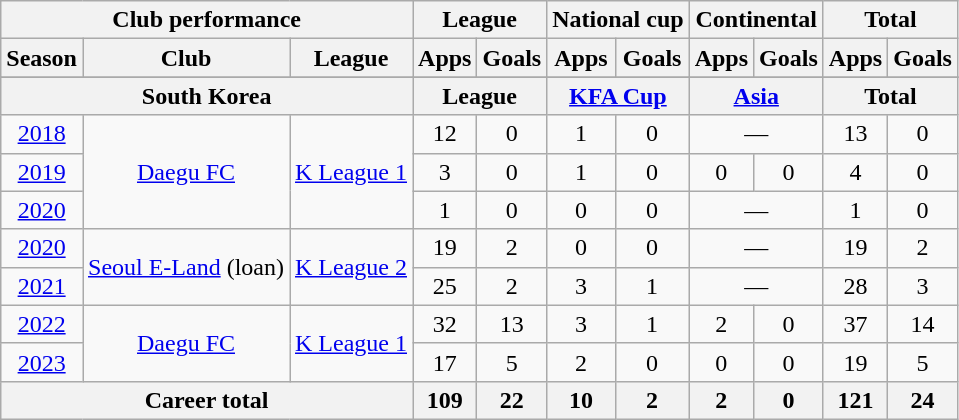<table class="wikitable" style="text-align:center">
<tr>
<th colspan=3>Club performance</th>
<th colspan=2>League</th>
<th colspan=2>National cup</th>
<th colspan=2>Continental</th>
<th colspan=2>Total</th>
</tr>
<tr>
<th>Season</th>
<th>Club</th>
<th>League</th>
<th>Apps</th>
<th>Goals</th>
<th>Apps</th>
<th>Goals</th>
<th>Apps</th>
<th>Goals</th>
<th>Apps</th>
<th>Goals</th>
</tr>
<tr>
</tr>
<tr>
<th colspan=3>South Korea</th>
<th colspan=2>League</th>
<th colspan=2><a href='#'>KFA Cup</a></th>
<th colspan=2><a href='#'>Asia</a></th>
<th colspan=2>Total</th>
</tr>
<tr>
<td><a href='#'>2018</a></td>
<td rowspan="3"><a href='#'>Daegu FC</a></td>
<td rowspan="3"><a href='#'>K League 1</a></td>
<td>12</td>
<td>0</td>
<td>1</td>
<td>0</td>
<td colspan="2">—</td>
<td>13</td>
<td>0</td>
</tr>
<tr>
<td><a href='#'>2019</a></td>
<td>3</td>
<td>0</td>
<td>1</td>
<td>0</td>
<td>0</td>
<td>0</td>
<td>4</td>
<td>0</td>
</tr>
<tr>
<td><a href='#'>2020</a></td>
<td>1</td>
<td>0</td>
<td>0</td>
<td>0</td>
<td colspan="2">—</td>
<td>1</td>
<td>0</td>
</tr>
<tr>
<td><a href='#'>2020</a></td>
<td rowspan="2"><a href='#'>Seoul E-Land</a> (loan)</td>
<td rowspan="2"><a href='#'>K League 2</a></td>
<td>19</td>
<td>2</td>
<td>0</td>
<td>0</td>
<td colspan="2">—</td>
<td>19</td>
<td>2</td>
</tr>
<tr>
<td><a href='#'>2021</a></td>
<td>25</td>
<td>2</td>
<td>3</td>
<td>1</td>
<td colspan="2">—</td>
<td>28</td>
<td>3</td>
</tr>
<tr>
<td><a href='#'>2022</a></td>
<td rowspan="2"><a href='#'>Daegu FC</a></td>
<td rowspan="2"><a href='#'>K League 1</a></td>
<td>32</td>
<td>13</td>
<td>3</td>
<td>1</td>
<td>2</td>
<td>0</td>
<td>37</td>
<td>14</td>
</tr>
<tr>
<td><a href='#'>2023</a></td>
<td>17</td>
<td>5</td>
<td>2</td>
<td>0</td>
<td>0</td>
<td>0</td>
<td>19</td>
<td>5</td>
</tr>
<tr>
<th colspan=3>Career total</th>
<th>109</th>
<th>22</th>
<th>10</th>
<th>2</th>
<th>2</th>
<th>0</th>
<th>121</th>
<th>24</th>
</tr>
</table>
